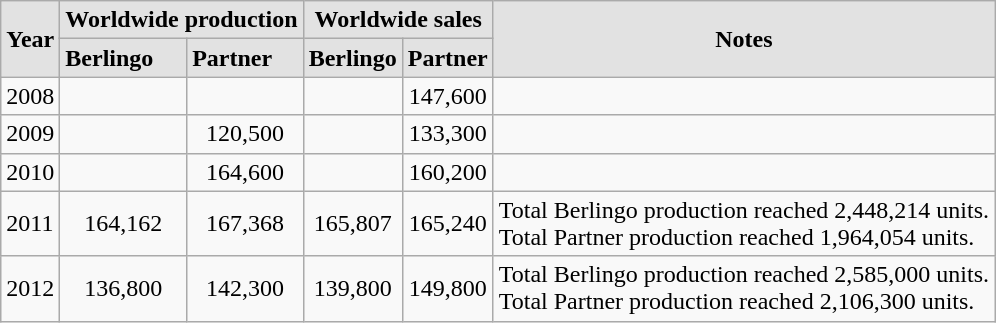<table class="wikitable" style=";">
<tr align="center">
<td rowspan=2 style="background:#e2e2e2;"><strong>Year</strong></td>
<td colspan=2 style="background:#e2e2e2;"><strong>Worldwide production</strong></td>
<td colspan=2 style="background:#e2e2e2;"><strong>Worldwide sales</strong></td>
<td rowspan=2 style="background:#e2e2e2;"><strong>Notes</strong></td>
</tr>
<tr>
<td style="background:#e2e2e2;"><strong>Berlingo</strong></td>
<td style="background:#e2e2e2;"><strong>Partner</strong></td>
<td style="background:#e2e2e2;"><strong>Berlingo</strong></td>
<td style="background:#e2e2e2;"><strong>Partner</strong></td>
</tr>
<tr>
<td>2008</td>
<td></td>
<td></td>
<td></td>
<td align="center">147,600</td>
<td></td>
</tr>
<tr>
<td>2009</td>
<td></td>
<td align="center">120,500</td>
<td></td>
<td align="center">133,300</td>
<td></td>
</tr>
<tr>
<td>2010</td>
<td></td>
<td align="center">164,600</td>
<td></td>
<td align="center">160,200</td>
<td></td>
</tr>
<tr>
<td>2011</td>
<td align="center">164,162</td>
<td align="center">167,368</td>
<td align="center">165,807</td>
<td align="center">165,240</td>
<td>Total Berlingo production reached 2,448,214 units.<br>Total Partner production reached 1,964,054 units.</td>
</tr>
<tr>
<td>2012</td>
<td align="center">136,800</td>
<td align="center">142,300</td>
<td align="center">139,800</td>
<td align="center">149,800</td>
<td>Total Berlingo production reached 2,585,000 units.<br>Total Partner production reached 2,106,300 units.</td>
</tr>
</table>
